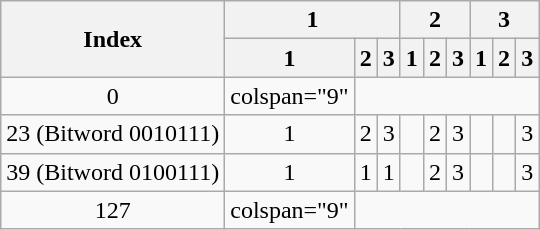<table class="wikitable" style="text-align:center">
<tr>
<th rowspan="2">Index</th>
<th colspan="3">1</th>
<th colspan="3">2</th>
<th colspan="3">3</th>
</tr>
<tr>
<th>1</th>
<th>2</th>
<th>3</th>
<th>1</th>
<th>2</th>
<th>3</th>
<th>1</th>
<th>2</th>
<th>3</th>
</tr>
<tr>
<td>0</td>
<td>colspan="9" </td>
</tr>
<tr>
<td>23 (Bitword 0010111)</td>
<td>1</td>
<td>2</td>
<td>3</td>
<td></td>
<td>2</td>
<td>3</td>
<td></td>
<td></td>
<td>3</td>
</tr>
<tr>
<td>39 (Bitword 0100111)</td>
<td>1</td>
<td>1</td>
<td>1</td>
<td></td>
<td>2</td>
<td>3</td>
<td></td>
<td></td>
<td>3</td>
</tr>
<tr>
<td>127</td>
<td>colspan="9" </td>
</tr>
</table>
